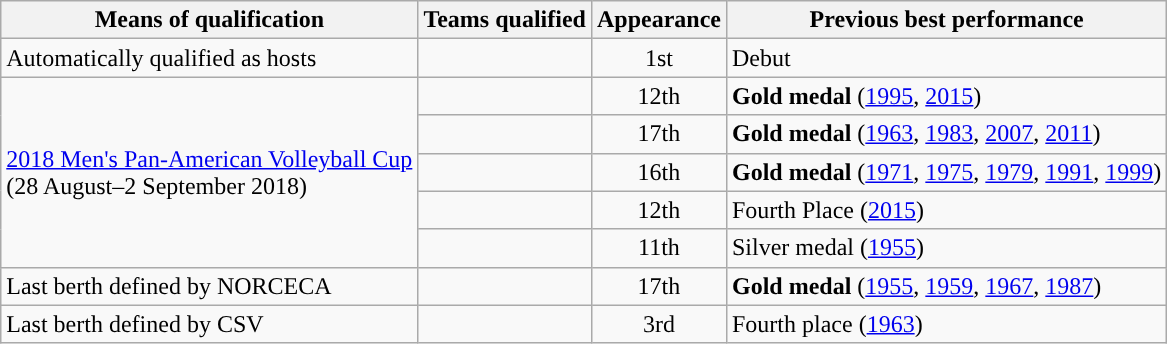<table class="wikitable">
<tr>
<th>Means of qualification</th>
<th>Teams qualified</th>
<th>Appearance</th>
<th>Previous best performance</th>
</tr>
<tr>
<td>Automatically qualified as hosts</td>
<td></td>
<td align=center>1st</td>
<td>Debut</td>
</tr>
<tr>
<td rowspan=5><a href='#'>2018 Men's Pan-American Volleyball Cup</a><br>(28 August–2 September 2018)</td>
<td></td>
<td align=center>12th</td>
<td><strong>Gold medal</strong> (<a href='#'>1995</a>, <a href='#'>2015</a>)</td>
</tr>
<tr>
<td></td>
<td align=center>17th</td>
<td><strong>Gold medal</strong> (<a href='#'>1963</a>, <a href='#'>1983</a>, <a href='#'>2007</a>, <a href='#'>2011</a>)</td>
</tr>
<tr>
<td></td>
<td align=center>16th</td>
<td><strong>Gold medal</strong> (<a href='#'>1971</a>, <a href='#'>1975</a>, <a href='#'>1979</a>, <a href='#'>1991</a>, <a href='#'>1999</a>)</td>
</tr>
<tr>
<td></td>
<td align=center>12th</td>
<td>Fourth Place (<a href='#'>2015</a>)</td>
</tr>
<tr>
<td></td>
<td align=center>11th</td>
<td>Silver medal (<a href='#'>1955</a>)</td>
</tr>
<tr>
<td>Last berth defined by NORCECA</td>
<td></td>
<td align=center>17th</td>
<td><strong>Gold medal</strong> (<a href='#'>1955</a>, <a href='#'>1959</a>, <a href='#'>1967</a>, <a href='#'>1987</a>)</td>
</tr>
<tr>
<td>Last berth defined by CSV</td>
<td></td>
<td align=center>3rd</td>
<td>Fourth place (<a href='#'>1963</a>)</td>
</tr>
</table>
